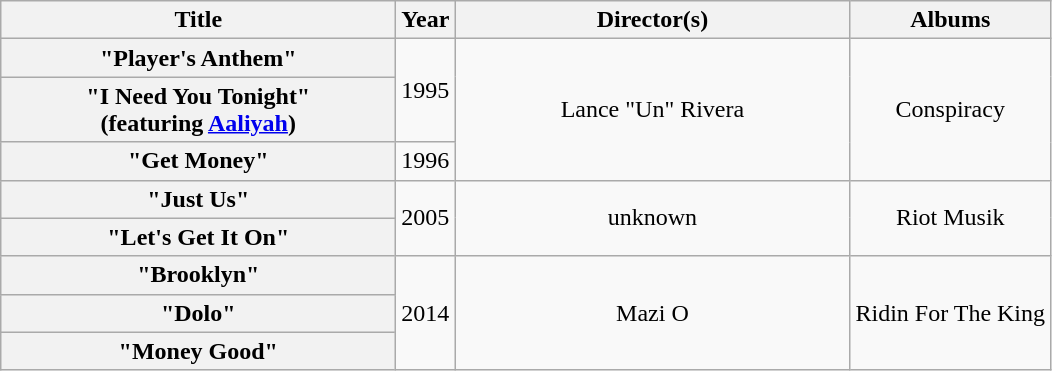<table class="wikitable plainrowheaders" style="text-align:center;">
<tr>
<th scope="col" style="width:16em;">Title</th>
<th scope="col">Year</th>
<th scope="col" style="width:16em;">Director(s)</th>
<th scope="col">Albums</th>
</tr>
<tr>
<th scope="row">"Player's Anthem"</th>
<td rowspan="2">1995</td>
<td rowspan="3">Lance "Un" Rivera</td>
<td rowspan="3">Conspiracy</td>
</tr>
<tr>
<th scope="row">"I Need You Tonight"<br><span>(featuring <a href='#'>Aaliyah</a>)</span></th>
</tr>
<tr>
<th scope="row">"Get Money"</th>
<td>1996</td>
</tr>
<tr>
<th scope="row">"Just Us"</th>
<td rowspan="2">2005</td>
<td rowspan="2">unknown</td>
<td rowspan="2">Riot Musik</td>
</tr>
<tr>
<th scope="row">"Let's Get It On"</th>
</tr>
<tr>
<th scope="row">"Brooklyn"</th>
<td rowspan="3">2014</td>
<td rowspan="3">Mazi O</td>
<td rowspan="3">Ridin For The King</td>
</tr>
<tr>
<th scope="row">"Dolo"</th>
</tr>
<tr>
<th scope="row">"Money Good"</th>
</tr>
</table>
